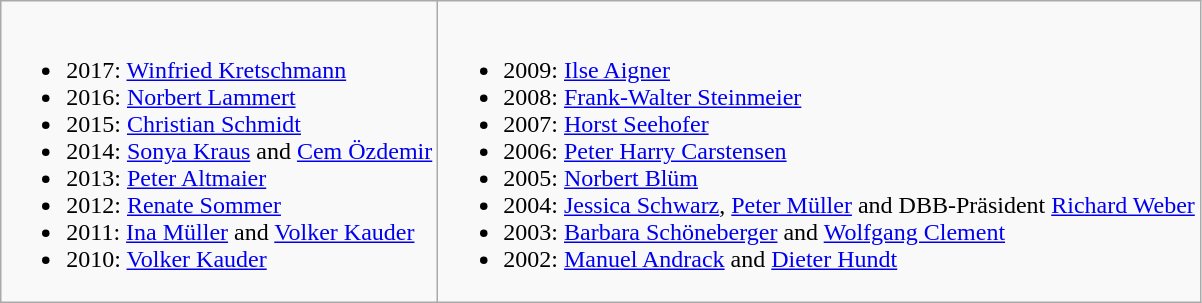<table class="wikitable">
<tr>
<td><br><ul><li>2017: <a href='#'>Winfried Kretschmann</a></li><li>2016: <a href='#'>Norbert Lammert</a></li><li>2015: <a href='#'>Christian Schmidt</a></li><li>2014: <a href='#'>Sonya Kraus</a> and <a href='#'>Cem Özdemir</a></li><li>2013: <a href='#'>Peter Altmaier</a></li><li>2012: <a href='#'>Renate Sommer</a></li><li>2011: <a href='#'>Ina Müller</a> and <a href='#'>Volker Kauder</a></li><li>2010: <a href='#'>Volker Kauder</a></li></ul></td>
<td><br><ul><li>2009: <a href='#'>Ilse Aigner</a></li><li>2008: <a href='#'>Frank-Walter Steinmeier</a></li><li>2007: <a href='#'>Horst Seehofer</a></li><li>2006: <a href='#'>Peter Harry Carstensen</a></li><li>2005: <a href='#'>Norbert Blüm</a></li><li>2004: <a href='#'>Jessica Schwarz</a>, <a href='#'>Peter Müller</a> and DBB-Präsident <a href='#'>Richard Weber</a></li><li>2003: <a href='#'>Barbara Schöneberger</a> and <a href='#'>Wolfgang Clement</a></li><li>2002: <a href='#'>Manuel Andrack</a> and <a href='#'>Dieter Hundt</a></li></ul></td>
</tr>
</table>
